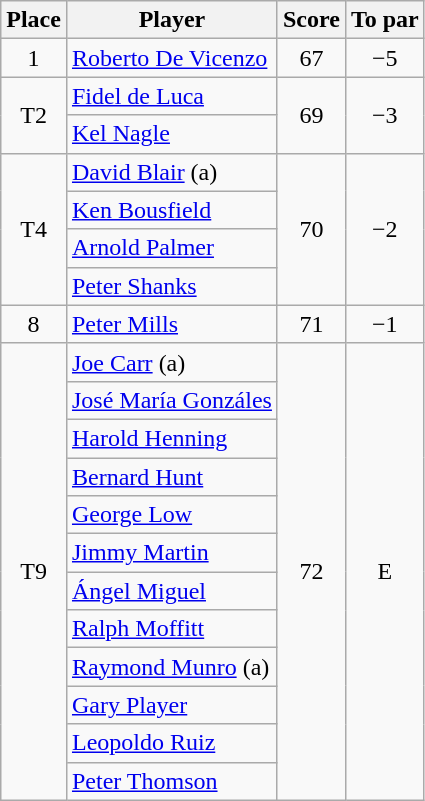<table class="wikitable">
<tr>
<th>Place</th>
<th>Player</th>
<th>Score</th>
<th>To par</th>
</tr>
<tr>
<td align=center>1</td>
<td> <a href='#'>Roberto De Vicenzo</a></td>
<td align=center>67</td>
<td align=center>−5</td>
</tr>
<tr>
<td rowspan="2" align=center>T2</td>
<td> <a href='#'>Fidel de Luca</a></td>
<td rowspan="2" align=center>69</td>
<td rowspan="2" align=center>−3</td>
</tr>
<tr>
<td> <a href='#'>Kel Nagle</a></td>
</tr>
<tr>
<td rowspan="4" align=center>T4</td>
<td> <a href='#'>David Blair</a> (a)</td>
<td rowspan="4" align=center>70</td>
<td rowspan="4" align=center>−2</td>
</tr>
<tr>
<td> <a href='#'>Ken Bousfield</a></td>
</tr>
<tr>
<td> <a href='#'>Arnold Palmer</a></td>
</tr>
<tr>
<td> <a href='#'>Peter Shanks</a></td>
</tr>
<tr>
<td align=center>8</td>
<td> <a href='#'>Peter Mills</a></td>
<td align=center>71</td>
<td align=center>−1</td>
</tr>
<tr>
<td rowspan="12" align=center>T9</td>
<td> <a href='#'>Joe Carr</a> (a)</td>
<td rowspan="12" align=center>72</td>
<td rowspan="12" align=center>E</td>
</tr>
<tr>
<td> <a href='#'>José María Gonzáles</a></td>
</tr>
<tr>
<td> <a href='#'>Harold Henning</a></td>
</tr>
<tr>
<td> <a href='#'>Bernard Hunt</a></td>
</tr>
<tr>
<td> <a href='#'>George Low</a></td>
</tr>
<tr>
<td> <a href='#'>Jimmy Martin</a></td>
</tr>
<tr>
<td> <a href='#'>Ángel Miguel</a></td>
</tr>
<tr>
<td> <a href='#'>Ralph Moffitt</a></td>
</tr>
<tr>
<td> <a href='#'>Raymond Munro</a> (a)</td>
</tr>
<tr>
<td> <a href='#'>Gary Player</a></td>
</tr>
<tr>
<td> <a href='#'>Leopoldo Ruiz</a></td>
</tr>
<tr>
<td> <a href='#'>Peter Thomson</a></td>
</tr>
</table>
